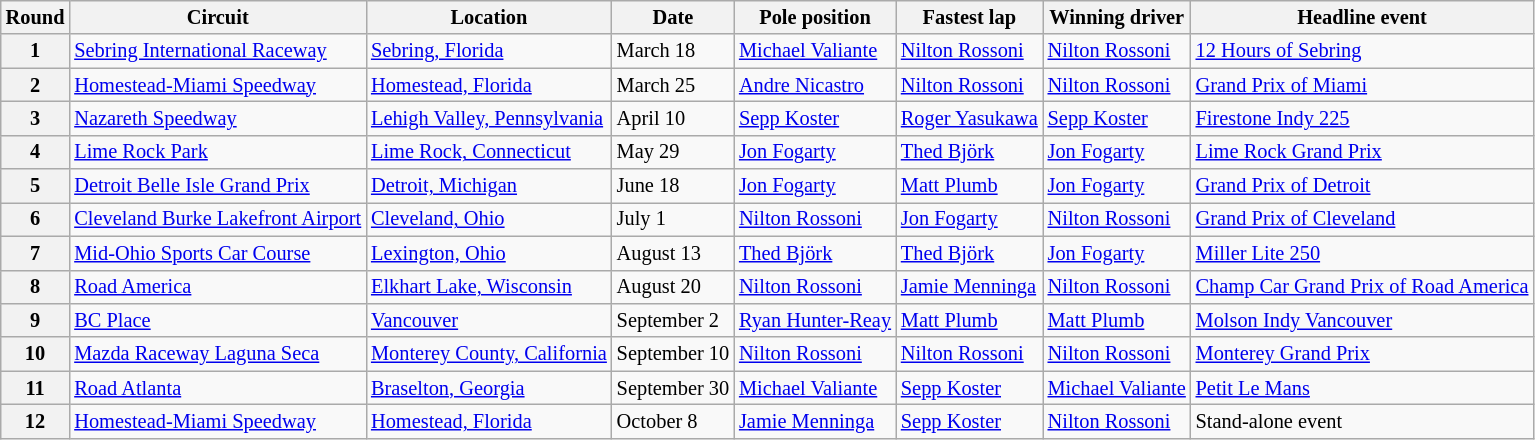<table class="wikitable" border="1" style="font-size: 85%;">
<tr>
<th>Round</th>
<th>Circuit</th>
<th>Location</th>
<th>Date</th>
<th>Pole position</th>
<th>Fastest lap</th>
<th>Winning driver</th>
<th>Headline event</th>
</tr>
<tr>
<th>1</th>
<td><a href='#'>Sebring International Raceway</a></td>
<td> <a href='#'>Sebring, Florida</a></td>
<td>March 18</td>
<td> <a href='#'>Michael Valiante</a></td>
<td> <a href='#'>Nilton Rossoni</a></td>
<td> <a href='#'>Nilton Rossoni</a></td>
<td><a href='#'>12 Hours of Sebring</a></td>
</tr>
<tr>
<th>2</th>
<td><a href='#'>Homestead-Miami Speedway</a></td>
<td> <a href='#'>Homestead, Florida</a></td>
<td>March 25</td>
<td> <a href='#'>Andre Nicastro</a></td>
<td> <a href='#'>Nilton Rossoni</a></td>
<td> <a href='#'>Nilton Rossoni</a></td>
<td><a href='#'>Grand Prix of Miami</a></td>
</tr>
<tr>
<th>3</th>
<td><a href='#'>Nazareth Speedway</a></td>
<td> <a href='#'>Lehigh Valley, Pennsylvania</a></td>
<td>April 10</td>
<td> <a href='#'>Sepp Koster</a></td>
<td> <a href='#'>Roger Yasukawa</a></td>
<td> <a href='#'>Sepp Koster</a></td>
<td><a href='#'>Firestone Indy 225</a></td>
</tr>
<tr>
<th>4</th>
<td><a href='#'>Lime Rock Park</a></td>
<td> <a href='#'>Lime Rock, Connecticut</a></td>
<td>May 29</td>
<td> <a href='#'>Jon Fogarty</a></td>
<td> <a href='#'>Thed Björk</a></td>
<td> <a href='#'>Jon Fogarty</a></td>
<td><a href='#'>Lime Rock Grand Prix</a></td>
</tr>
<tr>
<th>5</th>
<td><a href='#'>Detroit Belle Isle Grand Prix</a></td>
<td> <a href='#'>Detroit, Michigan</a></td>
<td>June 18</td>
<td> <a href='#'>Jon Fogarty</a></td>
<td> <a href='#'>Matt Plumb</a></td>
<td> <a href='#'>Jon Fogarty</a></td>
<td><a href='#'>Grand Prix of Detroit</a></td>
</tr>
<tr>
<th>6</th>
<td><a href='#'>Cleveland Burke Lakefront Airport</a></td>
<td> <a href='#'>Cleveland, Ohio</a></td>
<td>July 1</td>
<td> <a href='#'>Nilton Rossoni</a></td>
<td> <a href='#'>Jon Fogarty</a></td>
<td> <a href='#'>Nilton Rossoni</a></td>
<td><a href='#'>Grand Prix of Cleveland</a></td>
</tr>
<tr>
<th>7</th>
<td><a href='#'>Mid-Ohio Sports Car Course</a></td>
<td> <a href='#'>Lexington, Ohio</a></td>
<td>August 13</td>
<td> <a href='#'>Thed Björk</a></td>
<td> <a href='#'>Thed Björk</a></td>
<td> <a href='#'>Jon Fogarty</a></td>
<td><a href='#'>Miller Lite 250</a></td>
</tr>
<tr>
<th>8</th>
<td><a href='#'>Road America</a></td>
<td> <a href='#'>Elkhart Lake, Wisconsin</a></td>
<td>August 20</td>
<td> <a href='#'>Nilton Rossoni</a></td>
<td> <a href='#'>Jamie Menninga</a></td>
<td> <a href='#'>Nilton Rossoni</a></td>
<td><a href='#'>Champ Car Grand Prix of Road America</a></td>
</tr>
<tr>
<th>9</th>
<td><a href='#'>BC Place</a></td>
<td> <a href='#'>Vancouver</a></td>
<td>September 2</td>
<td> <a href='#'>Ryan Hunter-Reay</a></td>
<td> <a href='#'>Matt Plumb</a></td>
<td> <a href='#'>Matt Plumb</a></td>
<td><a href='#'>Molson Indy Vancouver</a></td>
</tr>
<tr>
<th>10</th>
<td><a href='#'>Mazda Raceway Laguna Seca</a></td>
<td> <a href='#'>Monterey County, California</a></td>
<td>September 10</td>
<td> <a href='#'>Nilton Rossoni</a></td>
<td> <a href='#'>Nilton Rossoni</a></td>
<td> <a href='#'>Nilton Rossoni</a></td>
<td><a href='#'>Monterey Grand Prix</a></td>
</tr>
<tr>
<th>11</th>
<td><a href='#'>Road Atlanta</a></td>
<td> <a href='#'>Braselton, Georgia</a></td>
<td>September 30</td>
<td> <a href='#'>Michael Valiante</a></td>
<td> <a href='#'>Sepp Koster</a></td>
<td> <a href='#'>Michael Valiante</a></td>
<td><a href='#'>Petit Le Mans</a></td>
</tr>
<tr>
<th>12</th>
<td><a href='#'>Homestead-Miami Speedway</a></td>
<td> <a href='#'>Homestead, Florida</a></td>
<td>October 8</td>
<td> <a href='#'>Jamie Menninga</a></td>
<td> <a href='#'>Sepp Koster</a></td>
<td> <a href='#'>Nilton Rossoni</a></td>
<td>Stand-alone event</td>
</tr>
</table>
